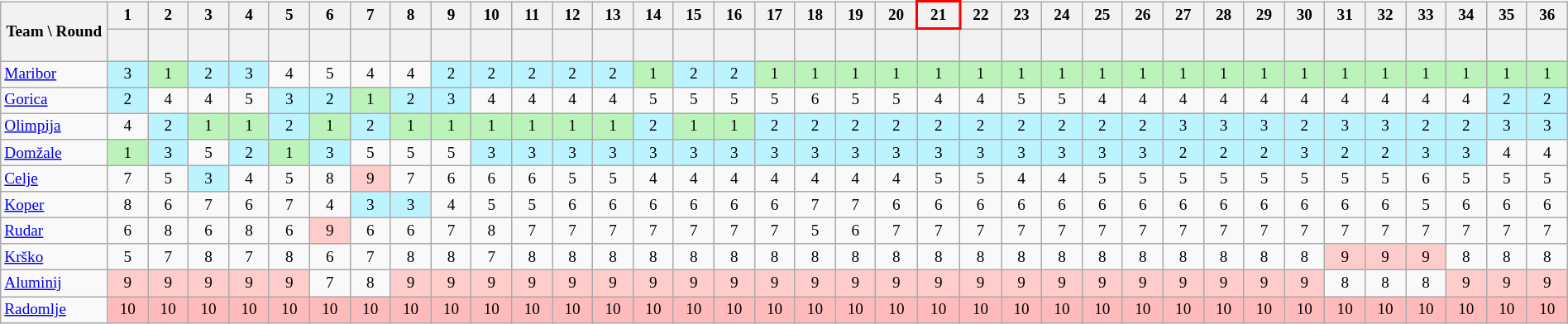<table class="wikitable sortable" style="font-size: 80%; text-align:center; width:100%;">
<tr>
<th rowspan="2" style="width:80px;">Team \ Round</th>
<th align=center>1</th>
<th align=center>2</th>
<th align=center>3</th>
<th align=center>4</th>
<th align=center>5</th>
<th align=center>6</th>
<th align=center>7</th>
<th align=center>8</th>
<th align=center>9</th>
<th align=center>10</th>
<th align=center>11</th>
<th align=center>12</th>
<th align=center>13</th>
<th align=center>14</th>
<th align=center>15</th>
<th align=center>16</th>
<th align=center>17</th>
<th align=center>18</th>
<th align=center>19</th>
<th align=center>20</th>
<th align=center bgcolor="#FFDDDD" style="border: 2px solid red;">21</th>
<th align=center>22</th>
<th align=center>23</th>
<th align=center>24</th>
<th align=center>25</th>
<th align=center>26</th>
<th align=center>27</th>
<th align=center>28</th>
<th align=center>29</th>
<th align=center>30</th>
<th align=center>31</th>
<th align=center>32</th>
<th align=center>33</th>
<th align=center>34</th>
<th align=center>35</th>
<th align=center>36</th>
</tr>
<tr>
<th style="text-align:center; height:20px;"></th>
<th align=center></th>
<th align=center></th>
<th align=center></th>
<th align=center></th>
<th align=center></th>
<th align=center></th>
<th align=center></th>
<th align=center></th>
<th align=center></th>
<th align=center></th>
<th align=center></th>
<th align=center></th>
<th align=center></th>
<th align=center></th>
<th align=center></th>
<th align=center></th>
<th align=center></th>
<th align=center></th>
<th align=center></th>
<th align=center></th>
<th align=center></th>
<th align=center></th>
<th align=center></th>
<th align=center></th>
<th align=center></th>
<th align=center></th>
<th align=center></th>
<th align=center></th>
<th align=center></th>
<th align=center></th>
<th align=center></th>
<th align=center></th>
<th align=center></th>
<th align=center></th>
<th align=center></th>
</tr>
<tr align=center>
<td align=left><a href='#'>Maribor</a></td>
<td style="background:#BBF3FF;">3</td>
<td style="background:#BBF3BB;">1</td>
<td style="background:#BBF3FF;">2</td>
<td style="background:#BBF3FF;">3</td>
<td>4</td>
<td>5</td>
<td>4</td>
<td>4</td>
<td style="background:#BBF3FF;">2</td>
<td style="background:#BBF3FF;">2</td>
<td style="background:#BBF3FF;">2</td>
<td style="background:#BBF3FF;">2</td>
<td style="background:#BBF3FF;">2</td>
<td style="background:#BBF3BB;">1</td>
<td style="background:#BBF3FF;">2</td>
<td style="background:#BBF3FF;">2</td>
<td style="background:#BBF3BB;">1</td>
<td style="background:#BBF3BB;">1</td>
<td style="background:#BBF3BB;">1</td>
<td style="background:#BBF3BB;">1</td>
<td style="background:#BBF3BB;">1</td>
<td style="background:#BBF3BB;">1</td>
<td style="background:#BBF3BB;">1</td>
<td style="background:#BBF3BB;">1</td>
<td style="background:#BBF3BB;">1</td>
<td style="background:#BBF3BB;">1</td>
<td style="background:#BBF3BB;">1</td>
<td style="background:#BBF3BB;">1</td>
<td style="background:#BBF3BB;">1</td>
<td style="background:#BBF3BB;">1</td>
<td style="background:#BBF3BB;">1</td>
<td style="background:#BBF3BB;">1</td>
<td style="background:#BBF3BB;">1</td>
<td style="background:#BBF3BB;">1</td>
<td style="background:#BBF3BB;">1</td>
<td style="background:#BBF3BB;">1</td>
</tr>
<tr align=center>
<td align=left><a href='#'>Gorica</a></td>
<td style="background:#BBF3FF;">2</td>
<td>4</td>
<td>4</td>
<td>5</td>
<td style="background:#BBF3FF;">3</td>
<td style="background:#BBF3FF;">2</td>
<td style="background:#BBF3BB;">1</td>
<td style="background:#BBF3FF;">2</td>
<td style="background:#BBF3FF;">3</td>
<td>4</td>
<td>4</td>
<td>4</td>
<td>4</td>
<td>5</td>
<td>5</td>
<td>5</td>
<td>5</td>
<td>6</td>
<td>5</td>
<td>5</td>
<td>4</td>
<td>4</td>
<td>5</td>
<td>5</td>
<td>4</td>
<td>4</td>
<td>4</td>
<td>4</td>
<td>4</td>
<td>4</td>
<td>4</td>
<td>4</td>
<td>4</td>
<td>4</td>
<td style="background:#BBF3FF;">2</td>
<td style="background:#BBF3FF;">2</td>
</tr>
<tr align=center>
<td align=left><a href='#'>Olimpija</a></td>
<td>4</td>
<td style="background:#BBF3FF;">2</td>
<td style="background:#BBF3BB;">1</td>
<td style="background:#BBF3BB;">1</td>
<td style="background:#BBF3FF;">2</td>
<td style="background:#BBF3BB;">1</td>
<td style="background:#BBF3FF;">2</td>
<td style="background:#BBF3BB;">1</td>
<td style="background:#BBF3BB;">1</td>
<td style="background:#BBF3BB;">1</td>
<td style="background:#BBF3BB;">1</td>
<td style="background:#BBF3BB;">1</td>
<td style="background:#BBF3BB;">1</td>
<td style="background:#BBF3FF;">2</td>
<td style="background:#BBF3BB;">1</td>
<td style="background:#BBF3BB;">1</td>
<td style="background:#BBF3FF;">2</td>
<td style="background:#BBF3FF;">2</td>
<td style="background:#BBF3FF;">2</td>
<td style="background:#BBF3FF;">2</td>
<td style="background:#BBF3FF;">2</td>
<td style="background:#BBF3FF;">2</td>
<td style="background:#BBF3FF;">2</td>
<td style="background:#BBF3FF;">2</td>
<td style="background:#BBF3FF;">2</td>
<td style="background:#BBF3FF;">2</td>
<td style="background:#BBF3FF;">3</td>
<td style="background:#BBF3FF;">3</td>
<td style="background:#BBF3FF;">3</td>
<td style="background:#BBF3FF;">2</td>
<td style="background:#BBF3FF;">3</td>
<td style="background:#BBF3FF;">3</td>
<td style="background:#BBF3FF;">2</td>
<td style="background:#BBF3FF;">2</td>
<td style="background:#BBF3FF;">3</td>
<td style="background:#BBF3FF;">3</td>
</tr>
<tr align=center>
<td align=left><a href='#'>Domžale</a></td>
<td style="background:#BBF3BB;">1</td>
<td style="background:#BBF3FF;">3</td>
<td>5</td>
<td style="background:#BBF3FF;">2</td>
<td style="background:#BBF3BB;">1</td>
<td style="background:#BBF3FF;">3</td>
<td>5</td>
<td>5</td>
<td>5</td>
<td style="background:#BBF3FF;">3</td>
<td style="background:#BBF3FF;">3</td>
<td style="background:#BBF3FF;">3</td>
<td style="background:#BBF3FF;">3</td>
<td style="background:#BBF3FF;">3</td>
<td style="background:#BBF3FF;">3</td>
<td style="background:#BBF3FF;">3</td>
<td style="background:#BBF3FF;">3</td>
<td style="background:#BBF3FF;">3</td>
<td style="background:#BBF3FF;">3</td>
<td style="background:#BBF3FF;">3</td>
<td style="background:#BBF3FF;">3</td>
<td style="background:#BBF3FF;">3</td>
<td style="background:#BBF3FF;">3</td>
<td style="background:#BBF3FF;">3</td>
<td style="background:#BBF3FF;">3</td>
<td style="background:#BBF3FF;">3</td>
<td style="background:#BBF3FF;">2</td>
<td style="background:#BBF3FF;">2</td>
<td style="background:#BBF3FF;">2</td>
<td style="background:#BBF3FF;">3</td>
<td style="background:#BBF3FF;">2</td>
<td style="background:#BBF3FF;">2</td>
<td style="background:#BBF3FF;">3</td>
<td style="background:#BBF3FF;">3</td>
<td>4</td>
<td>4</td>
</tr>
<tr align=center>
<td align=left><a href='#'>Celje</a></td>
<td>7</td>
<td>5</td>
<td style="background:#BBF3FF;">3</td>
<td>4</td>
<td>5</td>
<td>8</td>
<td style="background:#FFCCCC;">9</td>
<td>7</td>
<td>6</td>
<td>6</td>
<td>6</td>
<td>5</td>
<td>5</td>
<td>4</td>
<td>4</td>
<td>4</td>
<td>4</td>
<td>4</td>
<td>4</td>
<td>4</td>
<td>5</td>
<td>5</td>
<td>4</td>
<td>4</td>
<td>5</td>
<td>5</td>
<td>5</td>
<td>5</td>
<td>5</td>
<td>5</td>
<td>5</td>
<td>5</td>
<td>6</td>
<td>5</td>
<td>5</td>
<td>5</td>
</tr>
<tr align=center>
<td align=left><a href='#'>Koper</a></td>
<td>8</td>
<td>6</td>
<td>7</td>
<td>6</td>
<td>7</td>
<td>4</td>
<td style="background:#BBF3FF;">3</td>
<td style="background:#BBF3FF;">3</td>
<td>4</td>
<td>5</td>
<td>5</td>
<td>6</td>
<td>6</td>
<td>6</td>
<td>6</td>
<td>6</td>
<td>6</td>
<td>7</td>
<td>7</td>
<td>6</td>
<td>6</td>
<td>6</td>
<td>6</td>
<td>6</td>
<td>6</td>
<td>6</td>
<td>6</td>
<td>6</td>
<td>6</td>
<td>6</td>
<td>6</td>
<td>6</td>
<td>5</td>
<td>6</td>
<td>6</td>
<td>6</td>
</tr>
<tr align=center>
<td align=left><a href='#'>Rudar</a></td>
<td>6</td>
<td>8</td>
<td>6</td>
<td>8</td>
<td>6</td>
<td style="background:#FFCCCC;">9</td>
<td>6</td>
<td>6</td>
<td>7</td>
<td>8</td>
<td>7</td>
<td>7</td>
<td>7</td>
<td>7</td>
<td>7</td>
<td>7</td>
<td>7</td>
<td>5</td>
<td>6</td>
<td>7</td>
<td>7</td>
<td>7</td>
<td>7</td>
<td>7</td>
<td>7</td>
<td>7</td>
<td>7</td>
<td>7</td>
<td>7</td>
<td>7</td>
<td>7</td>
<td>7</td>
<td>7</td>
<td>7</td>
<td>7</td>
<td>7</td>
</tr>
<tr align=center>
<td align=left><a href='#'>Krško</a></td>
<td>5</td>
<td>7</td>
<td>8</td>
<td>7</td>
<td>8</td>
<td>6</td>
<td>7</td>
<td>8</td>
<td>8</td>
<td>7</td>
<td>8</td>
<td>8</td>
<td>8</td>
<td>8</td>
<td>8</td>
<td>8</td>
<td>8</td>
<td>8</td>
<td>8</td>
<td>8</td>
<td>8</td>
<td>8</td>
<td>8</td>
<td>8</td>
<td>8</td>
<td>8</td>
<td>8</td>
<td>8</td>
<td>8</td>
<td>8</td>
<td style="background:#FFCCCC;">9</td>
<td style="background:#FFCCCC;">9</td>
<td style="background:#FFCCCC;">9</td>
<td>8</td>
<td>8</td>
<td>8</td>
</tr>
<tr align=center>
<td align=left><a href='#'>Aluminij</a></td>
<td style="background:#FFCCCC;">9</td>
<td style="background:#FFCCCC;">9</td>
<td style="background:#FFCCCC;">9</td>
<td style="background:#FFCCCC;">9</td>
<td style="background:#FFCCCC;">9</td>
<td>7</td>
<td>8</td>
<td style="background:#FFCCCC;">9</td>
<td style="background:#FFCCCC;">9</td>
<td style="background:#FFCCCC;">9</td>
<td style="background:#FFCCCC;">9</td>
<td style="background:#FFCCCC;">9</td>
<td style="background:#FFCCCC;">9</td>
<td style="background:#FFCCCC;">9</td>
<td style="background:#FFCCCC;">9</td>
<td style="background:#FFCCCC;">9</td>
<td style="background:#FFCCCC;">9</td>
<td style="background:#FFCCCC;">9</td>
<td style="background:#FFCCCC;">9</td>
<td style="background:#FFCCCC;">9</td>
<td style="background:#FFCCCC;">9</td>
<td style="background:#FFCCCC;">9</td>
<td style="background:#FFCCCC;">9</td>
<td style="background:#FFCCCC;">9</td>
<td style="background:#FFCCCC;">9</td>
<td style="background:#FFCCCC;">9</td>
<td style="background:#FFCCCC;">9</td>
<td style="background:#FFCCCC;">9</td>
<td style="background:#FFCCCC;">9</td>
<td style="background:#FFCCCC;">9</td>
<td>8</td>
<td>8</td>
<td>8</td>
<td style="background:#FFCCCC;">9</td>
<td style="background:#FFCCCC;">9</td>
<td style="background:#FFCCCC;">9</td>
</tr>
<tr align=center>
<td align=left><a href='#'>Radomlje</a></td>
<td style="background:#FFBBBB;">10</td>
<td style="background:#FFBBBB;">10</td>
<td style="background:#FFBBBB;">10</td>
<td style="background:#FFBBBB;">10</td>
<td style="background:#FFBBBB;">10</td>
<td style="background:#FFBBBB;">10</td>
<td style="background:#FFBBBB;">10</td>
<td style="background:#FFBBBB;">10</td>
<td style="background:#FFBBBB;">10</td>
<td style="background:#FFBBBB;">10</td>
<td style="background:#FFBBBB;">10</td>
<td style="background:#FFBBBB;">10</td>
<td style="background:#FFBBBB;">10</td>
<td style="background:#FFBBBB;">10</td>
<td style="background:#FFBBBB;">10</td>
<td style="background:#FFBBBB;">10</td>
<td style="background:#FFBBBB;">10</td>
<td style="background:#FFBBBB;">10</td>
<td style="background:#FFBBBB;">10</td>
<td style="background:#FFBBBB;">10</td>
<td style="background:#FFBBBB;">10</td>
<td style="background:#FFBBBB;">10</td>
<td style="background:#FFBBBB;">10</td>
<td style="background:#FFBBBB;">10</td>
<td style="background:#FFBBBB;">10</td>
<td style="background:#FFBBBB;">10</td>
<td style="background:#FFBBBB;">10</td>
<td style="background:#FFBBBB;">10</td>
<td style="background:#FFBBBB;">10</td>
<td style="background:#FFBBBB;">10</td>
<td style="background:#FFBBBB;">10</td>
<td style="background:#FFBBBB;">10</td>
<td style="background:#FFBBBB;">10</td>
<td style="background:#FFBBBB;">10</td>
<td style="background:#FFBBBB;">10</td>
<td style="background:#FFBBBB;">10</td>
</tr>
</table>
